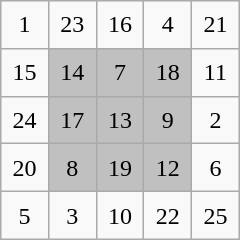<table class="wikitable" style="margin-left:auto;margin-right:auto;text-align:center;width:10em;height:10em;table-layout:fixed;">
<tr>
<td>1</td>
<td>23</td>
<td>16</td>
<td>4</td>
<td>21</td>
</tr>
<tr>
<td>15</td>
<td style="background-color: silver;">14</td>
<td style="background-color: silver;">7</td>
<td style="background-color: silver;">18</td>
<td>11</td>
</tr>
<tr>
<td>24</td>
<td style="background-color: silver;">17</td>
<td style="background-color: silver;">13</td>
<td style="background-color: silver;">9</td>
<td>2</td>
</tr>
<tr>
<td>20</td>
<td style="background-color: silver;">8</td>
<td style="background-color: silver;">19</td>
<td style="background-color: silver;">12</td>
<td>6</td>
</tr>
<tr>
<td>5</td>
<td>3</td>
<td>10</td>
<td>22</td>
<td>25</td>
</tr>
</table>
